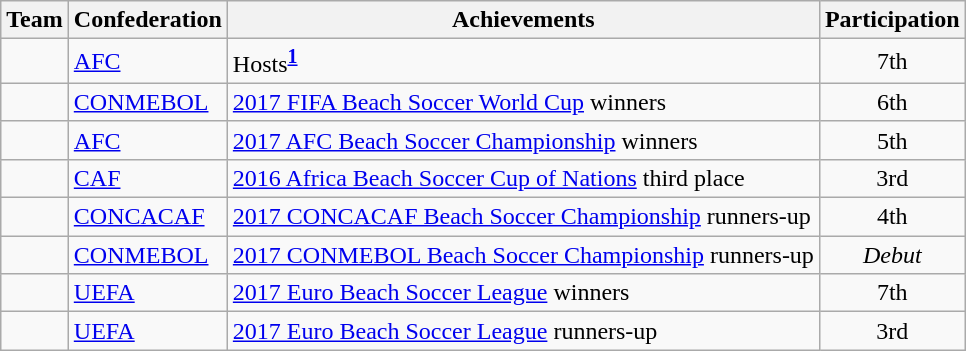<table class="wikitable">
<tr>
<th>Team</th>
<th>Confederation</th>
<th>Achievements</th>
<th>Participation</th>
</tr>
<tr>
<td></td>
<td><a href='#'>AFC</a></td>
<td>Hosts<sup><strong><a href='#'>1</a></strong></sup></td>
<td align=center>7th</td>
</tr>
<tr>
<td></td>
<td><a href='#'>CONMEBOL</a></td>
<td><a href='#'>2017 FIFA Beach Soccer World Cup</a> winners</td>
<td align=center>6th</td>
</tr>
<tr>
<td></td>
<td><a href='#'>AFC</a></td>
<td><a href='#'>2017 AFC Beach Soccer Championship</a> winners</td>
<td align=center>5th</td>
</tr>
<tr>
<td></td>
<td><a href='#'>CAF</a></td>
<td><a href='#'>2016 Africa Beach Soccer Cup of Nations</a> third place</td>
<td align=center>3rd</td>
</tr>
<tr>
<td></td>
<td><a href='#'>CONCACAF</a></td>
<td><a href='#'>2017 CONCACAF Beach Soccer Championship</a> runners-up</td>
<td align=center>4th</td>
</tr>
<tr>
<td></td>
<td><a href='#'>CONMEBOL</a></td>
<td><a href='#'>2017 CONMEBOL Beach Soccer Championship</a> runners-up</td>
<td align=center><em>Debut</em></td>
</tr>
<tr>
<td></td>
<td><a href='#'>UEFA</a></td>
<td><a href='#'>2017 Euro Beach Soccer League</a> winners</td>
<td align=center>7th</td>
</tr>
<tr>
<td></td>
<td><a href='#'>UEFA</a></td>
<td><a href='#'>2017 Euro Beach Soccer League</a> runners-up</td>
<td align=center>3rd</td>
</tr>
</table>
